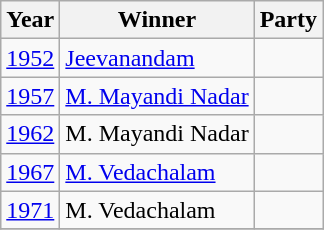<table class="wikitable sortable">
<tr>
<th>Year</th>
<th>Winner</th>
<th colspan="2">Party</th>
</tr>
<tr>
<td><a href='#'>1952</a></td>
<td><a href='#'>Jeevanandam</a></td>
<td></td>
</tr>
<tr>
<td><a href='#'>1957</a></td>
<td><a href='#'>M. Mayandi Nadar</a></td>
<td></td>
</tr>
<tr>
<td><a href='#'>1962</a></td>
<td>M. Mayandi Nadar</td>
<td></td>
</tr>
<tr>
<td><a href='#'>1967</a></td>
<td><a href='#'>M. Vedachalam</a></td>
<td></td>
</tr>
<tr>
<td><a href='#'>1971</a></td>
<td>M. Vedachalam</td>
<td></td>
</tr>
<tr>
</tr>
</table>
